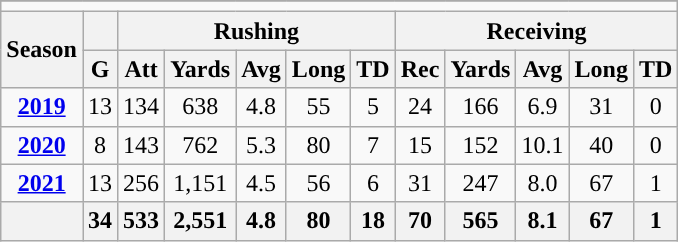<table class=wikitable style="text-align:center;">
<tr>
</tr>
<tr>
<td ! colspan="13"></td>
</tr>
<tr>
<th rowspan=2>Season</th>
<th rowspan=1> </th>
<th colspan=5>Rushing</th>
<th colspan=5>Receiving</th>
</tr>
<tr>
<th>G</th>
<th>Att</th>
<th>Yards</th>
<th>Avg</th>
<th>Long</th>
<th>TD</th>
<th>Rec</th>
<th>Yards</th>
<th>Avg</th>
<th>Long</th>
<th>TD</th>
</tr>
<tr>
<td><strong><a href='#'>2019</a></strong></td>
<td>13</td>
<td>134</td>
<td>638</td>
<td>4.8</td>
<td>55</td>
<td>5</td>
<td>24</td>
<td>166</td>
<td>6.9</td>
<td>31</td>
<td>0</td>
</tr>
<tr>
<td><strong><a href='#'>2020</a></strong></td>
<td>8</td>
<td>143</td>
<td>762</td>
<td>5.3</td>
<td>80</td>
<td>7</td>
<td>15</td>
<td>152</td>
<td>10.1</td>
<td>40</td>
<td>0</td>
</tr>
<tr>
<td><strong><a href='#'>2021</a></strong></td>
<td>13</td>
<td>256</td>
<td>1,151</td>
<td>4.5</td>
<td>56</td>
<td>6</td>
<td>31</td>
<td>247</td>
<td>8.0</td>
<td>67</td>
<td>1</td>
</tr>
<tr>
<th></th>
<th>34</th>
<th>533</th>
<th>2,551</th>
<th>4.8</th>
<th>80</th>
<th>18</th>
<th>70</th>
<th>565</th>
<th>8.1</th>
<th>67</th>
<th>1</th>
</tr>
</table>
